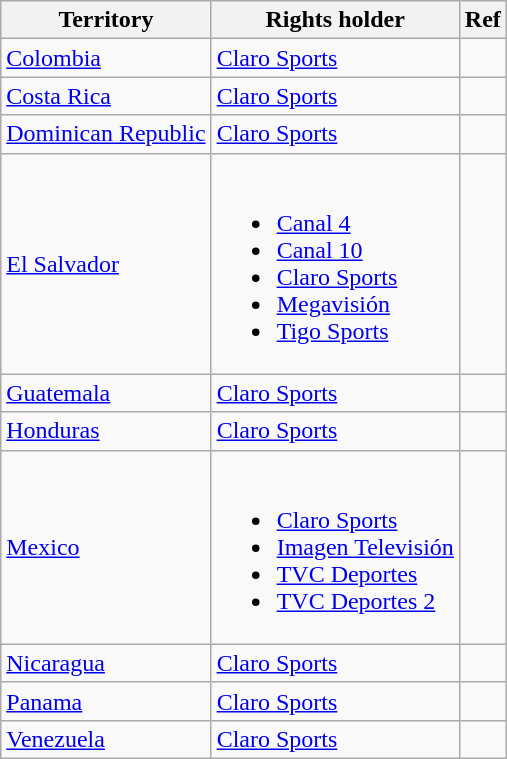<table class="wikitable">
<tr>
<th>Territory</th>
<th>Rights holder</th>
<th>Ref</th>
</tr>
<tr>
<td> <a href='#'>Colombia</a></td>
<td><a href='#'>Claro Sports</a></td>
<td></td>
</tr>
<tr>
<td> <a href='#'>Costa Rica</a></td>
<td><a href='#'>Claro Sports</a></td>
<td></td>
</tr>
<tr>
<td> <a href='#'>Dominican Republic</a></td>
<td><a href='#'>Claro Sports</a></td>
<td></td>
</tr>
<tr>
<td> <a href='#'>El Salvador</a></td>
<td><br><ul><li><a href='#'>Canal 4</a></li><li><a href='#'>Canal 10</a></li><li><a href='#'>Claro Sports</a></li><li><a href='#'>Megavisión</a></li><li><a href='#'>Tigo Sports</a></li></ul></td>
<td></td>
</tr>
<tr>
<td> <a href='#'>Guatemala</a></td>
<td><a href='#'>Claro Sports</a></td>
<td></td>
</tr>
<tr>
<td> <a href='#'>Honduras</a></td>
<td><a href='#'>Claro Sports</a></td>
<td></td>
</tr>
<tr>
<td> <a href='#'>Mexico</a></td>
<td><br><ul><li><a href='#'>Claro Sports</a></li><li><a href='#'>Imagen Televisión</a></li><li><a href='#'>TVC Deportes</a></li><li><a href='#'>TVC Deportes 2</a></li></ul></td>
<td></td>
</tr>
<tr>
<td> <a href='#'>Nicaragua</a></td>
<td><a href='#'>Claro Sports</a></td>
<td></td>
</tr>
<tr>
<td> <a href='#'>Panama</a></td>
<td><a href='#'>Claro Sports</a></td>
<td></td>
</tr>
<tr>
<td> <a href='#'>Venezuela</a></td>
<td><a href='#'>Claro Sports</a></td>
<td></td>
</tr>
</table>
